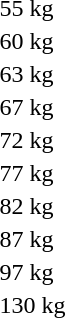<table>
<tr>
<td>55 kg<br></td>
<td></td>
<td></td>
<td></td>
</tr>
<tr>
<td rowspan=2>60 kg<br></td>
<td rowspan=2></td>
<td rowspan=2></td>
<td></td>
</tr>
<tr>
<td></td>
</tr>
<tr>
<td rowspan=2>63 kg<br></td>
<td rowspan=2></td>
<td rowspan=2></td>
<td></td>
</tr>
<tr>
<td></td>
</tr>
<tr>
<td rowspan=2>67 kg<br></td>
<td rowspan=2></td>
<td rowspan=2></td>
<td></td>
</tr>
<tr>
<td></td>
</tr>
<tr>
<td rowspan=2>72 kg<br></td>
<td rowspan=2></td>
<td rowspan=2></td>
<td></td>
</tr>
<tr>
<td></td>
</tr>
<tr>
<td rowspan=2>77 kg<br></td>
<td rowspan=2></td>
<td rowspan=2></td>
<td></td>
</tr>
<tr>
<td></td>
</tr>
<tr>
<td rowspan=2>82 kg<br></td>
<td rowspan=2></td>
<td rowspan=2></td>
<td></td>
</tr>
<tr>
<td></td>
</tr>
<tr>
<td rowspan=2>87 kg<br></td>
<td rowspan=2></td>
<td rowspan=2></td>
<td></td>
</tr>
<tr>
<td></td>
</tr>
<tr>
<td rowspan=2>97 kg<br></td>
<td rowspan=2></td>
<td rowspan=2></td>
<td></td>
</tr>
<tr>
<td></td>
</tr>
<tr>
<td rowspan=2>130 kg<br></td>
<td rowspan=2></td>
<td rowspan=2></td>
<td></td>
</tr>
<tr>
<td></td>
</tr>
<tr>
</tr>
</table>
